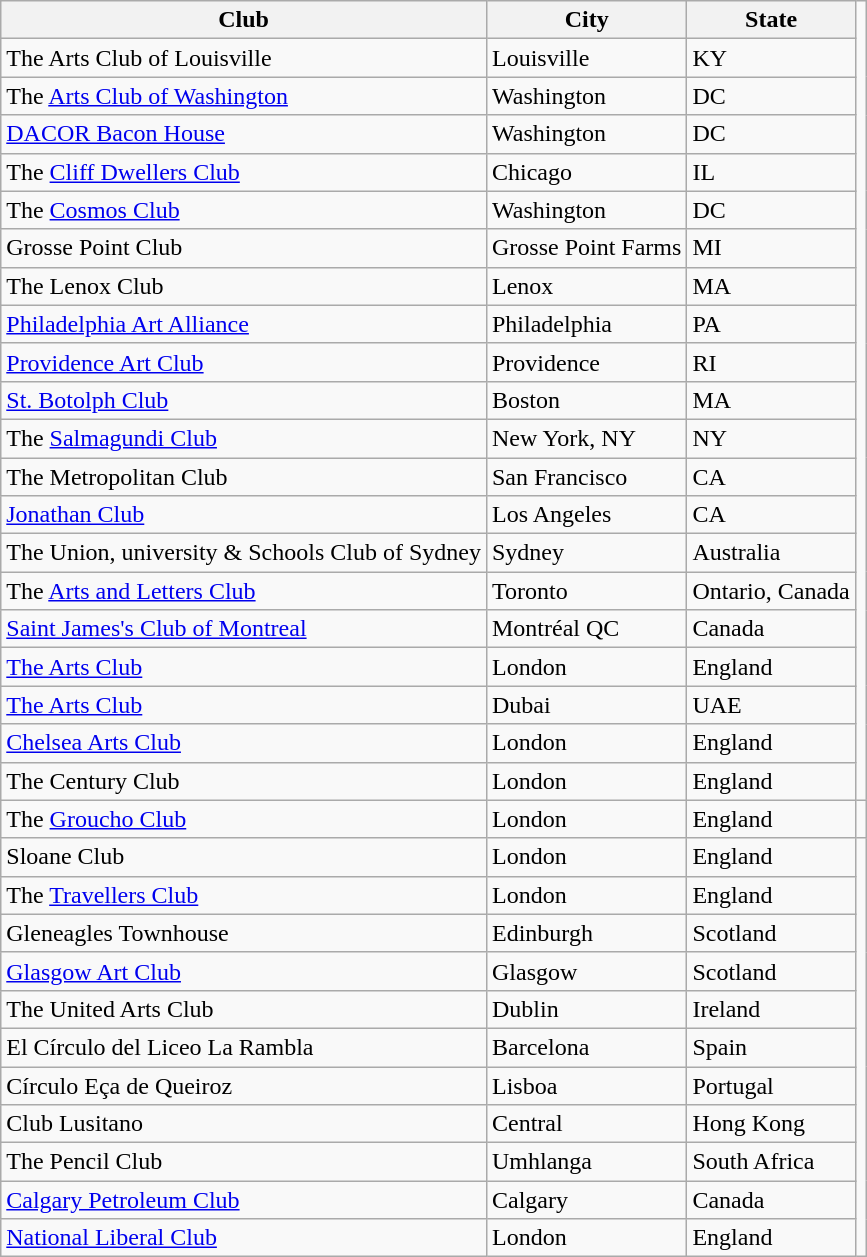<table class="wikitable sortable">
<tr>
<th>Club</th>
<th>City</th>
<th>State</th>
</tr>
<tr>
<td>The Arts Club of Louisville</td>
<td>Louisville</td>
<td>KY</td>
</tr>
<tr>
<td>The <a href='#'>Arts Club of Washington</a></td>
<td>Washington</td>
<td>DC</td>
</tr>
<tr>
<td><a href='#'>DACOR Bacon House</a></td>
<td>Washington</td>
<td>DC</td>
</tr>
<tr>
<td>The <a href='#'>Cliff Dwellers Club</a></td>
<td>Chicago</td>
<td>IL</td>
</tr>
<tr>
<td>The <a href='#'>Cosmos Club</a></td>
<td>Washington</td>
<td>DC</td>
</tr>
<tr>
<td>Grosse Point Club</td>
<td>Grosse Point Farms</td>
<td>MI</td>
</tr>
<tr>
<td>The Lenox Club</td>
<td>Lenox</td>
<td>MA</td>
</tr>
<tr>
<td><a href='#'>Philadelphia Art Alliance</a></td>
<td>Philadelphia</td>
<td>PA</td>
</tr>
<tr>
<td><a href='#'>Providence Art Club</a></td>
<td>Providence</td>
<td>RI</td>
</tr>
<tr>
<td><a href='#'>St. Botolph Club</a></td>
<td>Boston</td>
<td>MA</td>
</tr>
<tr>
<td>The <a href='#'>Salmagundi Club</a></td>
<td>New York, NY</td>
<td>NY</td>
</tr>
<tr>
<td>The Metropolitan Club</td>
<td>San Francisco</td>
<td>CA</td>
</tr>
<tr>
<td><a href='#'>Jonathan Club</a></td>
<td>Los Angeles</td>
<td>CA</td>
</tr>
<tr>
<td>The Union, university & Schools Club of Sydney</td>
<td>Sydney</td>
<td>Australia</td>
</tr>
<tr>
<td>The <a href='#'>Arts and Letters Club</a></td>
<td>Toronto</td>
<td>Ontario, Canada</td>
</tr>
<tr>
<td><a href='#'>Saint James's Club of Montreal</a></td>
<td>Montréal QC</td>
<td>Canada</td>
</tr>
<tr>
<td><a href='#'>The Arts Club</a></td>
<td>London</td>
<td>England</td>
</tr>
<tr>
<td><a href='#'>The Arts Club</a></td>
<td>Dubai</td>
<td>UAE</td>
</tr>
<tr>
<td><a href='#'>Chelsea Arts Club</a></td>
<td>London</td>
<td>England</td>
</tr>
<tr>
<td>The Century Club</td>
<td>London</td>
<td>England</td>
</tr>
<tr>
<td>The <a href='#'>Groucho Club</a></td>
<td>London</td>
<td>England</td>
<td></td>
</tr>
<tr>
<td>Sloane Club</td>
<td>London</td>
<td>England</td>
</tr>
<tr>
<td>The <a href='#'>Travellers Club</a></td>
<td>London</td>
<td>England</td>
</tr>
<tr>
<td>Gleneagles Townhouse</td>
<td>Edinburgh</td>
<td>Scotland</td>
</tr>
<tr>
<td><a href='#'>Glasgow Art Club</a></td>
<td>Glasgow</td>
<td>Scotland</td>
</tr>
<tr>
<td>The United Arts Club</td>
<td>Dublin</td>
<td>Ireland</td>
</tr>
<tr>
<td>El Círculo del Liceo La Rambla</td>
<td>Barcelona</td>
<td>Spain</td>
</tr>
<tr>
<td>Círculo Eça de Queiroz</td>
<td>Lisboa</td>
<td>Portugal</td>
</tr>
<tr>
<td>Club Lusitano</td>
<td>Central</td>
<td>Hong Kong</td>
</tr>
<tr>
<td>The Pencil Club</td>
<td>Umhlanga</td>
<td>South Africa</td>
</tr>
<tr>
<td><a href='#'>Calgary Petroleum Club</a></td>
<td>Calgary</td>
<td>Canada</td>
</tr>
<tr>
<td><a href='#'>National Liberal Club</a></td>
<td>London</td>
<td>England</td>
</tr>
</table>
